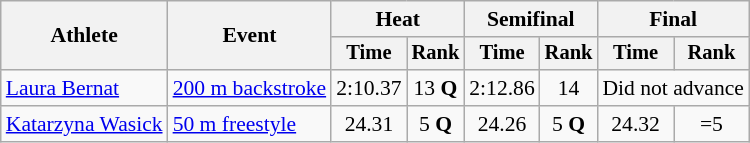<table class="wikitable" style="text-align:center; font-size:90%">
<tr>
<th rowspan=2>Athlete</th>
<th rowspan=2>Event</th>
<th colspan=2>Heat</th>
<th colspan=2>Semifinal</th>
<th colspan=2>Final</th>
</tr>
<tr style="font-size:95%">
<th>Time</th>
<th>Rank</th>
<th>Time</th>
<th>Rank</th>
<th>Time</th>
<th>Rank</th>
</tr>
<tr>
<td align=left><a href='#'>Laura Bernat</a></td>
<td align=left><a href='#'>200 m backstroke</a></td>
<td>2:10.37</td>
<td>13 <strong>Q</strong></td>
<td>2:12.86</td>
<td>14</td>
<td colspan=2>Did not advance</td>
</tr>
<tr>
<td align=left><a href='#'>Katarzyna Wasick</a></td>
<td align=left><a href='#'>50 m freestyle</a></td>
<td>24.31</td>
<td>5 <strong>Q</strong></td>
<td>24.26</td>
<td>5 <strong>Q</strong></td>
<td>24.32</td>
<td>=5</td>
</tr>
</table>
